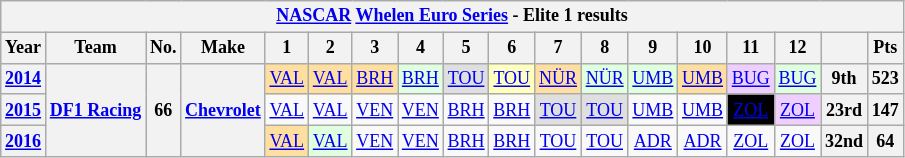<table class="wikitable" style="text-align:center; font-size:75%">
<tr>
<th colspan=21><a href='#'>NASCAR</a> <a href='#'>Whelen Euro Series</a> - Elite 1 results</th>
</tr>
<tr>
<th>Year</th>
<th>Team</th>
<th>No.</th>
<th>Make</th>
<th>1</th>
<th>2</th>
<th>3</th>
<th>4</th>
<th>5</th>
<th>6</th>
<th>7</th>
<th>8</th>
<th>9</th>
<th>10</th>
<th>11</th>
<th>12</th>
<th></th>
<th>Pts</th>
</tr>
<tr>
<th><a href='#'>2014</a></th>
<th rowspan=3 nowrap><a href='#'>DF1 Racing</a></th>
<th rowspan=3>66</th>
<th rowspan=3><a href='#'>Chevrolet</a></th>
<td style="background:#FFDF9F;"><a href='#'>VAL</a><br></td>
<td style="background:#FFDF9F;"><a href='#'>VAL</a><br></td>
<td style="background:#FFDF9F;"><a href='#'>BRH</a><br></td>
<td style="background:#DFFFDF;"><a href='#'>BRH</a><br></td>
<td style="background:#DFDFDF;"><a href='#'>TOU</a><br></td>
<td style="background:#FFFFBF;"><a href='#'>TOU</a><br></td>
<td style="background:#FFDF9F;"><a href='#'>NÜR</a><br></td>
<td style="background:#DFFFDF;"><a href='#'>NÜR</a><br></td>
<td style="background:#DFFFDF;"><a href='#'>UMB</a><br></td>
<td style="background:#FFDF9F;"><a href='#'>UMB</a><br></td>
<td style="background:#EFCFFF;"><a href='#'>BUG</a><br></td>
<td style="background:#DFFFDF;"><a href='#'>BUG</a><br></td>
<th>9th</th>
<th>523</th>
</tr>
<tr>
<th><a href='#'>2015</a></th>
<td><a href='#'>VAL</a></td>
<td><a href='#'>VAL</a></td>
<td><a href='#'>VEN</a></td>
<td><a href='#'>VEN</a></td>
<td><a href='#'>BRH</a></td>
<td><a href='#'>BRH</a></td>
<td style="background:#DFDFDF;"><a href='#'>TOU</a><br></td>
<td style="background:#DFDFDF;"><a href='#'>TOU</a><br></td>
<td><a href='#'>UMB</a></td>
<td><a href='#'>UMB</a></td>
<td style="background-color:#000000;color:white"><a href='#'><span>ZOL</span></a><br></td>
<td style="background:#EFCFFF;"><a href='#'>ZOL</a><br></td>
<th>23rd</th>
<th>147</th>
</tr>
<tr>
<th><a href='#'>2016</a></th>
<td style="background:#FFDF9F;"><a href='#'>VAL</a><br></td>
<td style="background:#DFFFDF;"><a href='#'>VAL</a><br></td>
<td><a href='#'>VEN</a></td>
<td><a href='#'>VEN</a></td>
<td><a href='#'>BRH</a></td>
<td><a href='#'>BRH</a></td>
<td><a href='#'>TOU</a></td>
<td><a href='#'>TOU</a></td>
<td><a href='#'>ADR</a></td>
<td><a href='#'>ADR</a></td>
<td><a href='#'>ZOL</a></td>
<td><a href='#'>ZOL</a></td>
<th>32nd</th>
<th>64</th>
</tr>
</table>
